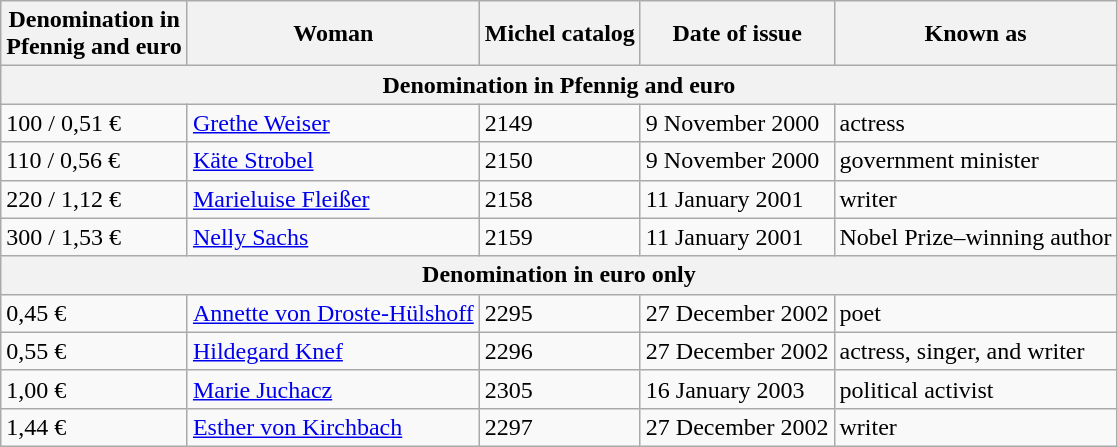<table class="sortable wikitable" style="margin-left:0.5em; text-align:left">
<tr>
<th>Denomination in<br>Pfennig and euro</th>
<th>Woman</th>
<th>Michel catalog</th>
<th>Date of issue</th>
<th>Known as</th>
</tr>
<tr>
<th colspan="5">Denomination in Pfennig and euro</th>
</tr>
<tr>
<td>100 / 0,51 €</td>
<td><a href='#'>Grethe Weiser</a></td>
<td>2149</td>
<td>9 November 2000</td>
<td>actress</td>
</tr>
<tr>
<td>110 / 0,56 €</td>
<td><a href='#'>Käte Strobel</a></td>
<td>2150</td>
<td>9 November 2000</td>
<td>government minister</td>
</tr>
<tr>
<td>220 / 1,12 €</td>
<td><a href='#'>Marieluise Fleißer</a></td>
<td>2158</td>
<td>11 January 2001</td>
<td>writer</td>
</tr>
<tr>
<td>300 / 1,53 €</td>
<td><a href='#'>Nelly Sachs</a></td>
<td>2159</td>
<td>11 January 2001</td>
<td>Nobel Prize–winning author</td>
</tr>
<tr>
<th colspan="5">Denomination in euro only</th>
</tr>
<tr>
<td>0,45 €</td>
<td><a href='#'>Annette von Droste-Hülshoff</a></td>
<td>2295</td>
<td>27 December 2002</td>
<td>poet</td>
</tr>
<tr>
<td>0,55 €</td>
<td><a href='#'>Hildegard Knef</a></td>
<td>2296</td>
<td>27 December 2002</td>
<td>actress, singer, and writer</td>
</tr>
<tr>
<td>1,00 €</td>
<td><a href='#'>Marie Juchacz</a></td>
<td>2305</td>
<td>16 January 2003</td>
<td>political activist</td>
</tr>
<tr>
<td>1,44 €</td>
<td><a href='#'>Esther von Kirchbach</a></td>
<td>2297</td>
<td>27 December 2002</td>
<td>writer</td>
</tr>
</table>
